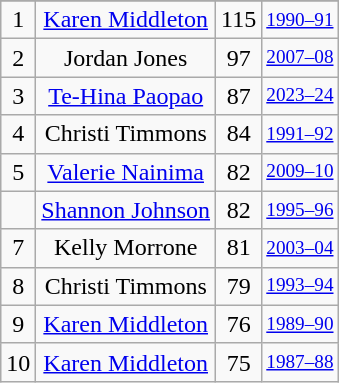<table class="wikitable sortable" style="text-align: center">
<tr>
</tr>
<tr>
<td>1</td>
<td><a href='#'>Karen Middleton</a></td>
<td>115</td>
<td style="font-size:80%;"><a href='#'>1990–91</a></td>
</tr>
<tr>
<td>2</td>
<td>Jordan Jones</td>
<td>97</td>
<td style="font-size:80%;"><a href='#'>2007–08</a></td>
</tr>
<tr>
<td>3</td>
<td><a href='#'>Te-Hina Paopao</a></td>
<td>87</td>
<td style="font-size:80%;"><a href='#'>2023–24</a></td>
</tr>
<tr>
<td>4</td>
<td>Christi Timmons</td>
<td>84</td>
<td style="font-size:80%;"><a href='#'>1991–92</a></td>
</tr>
<tr>
<td>5</td>
<td><a href='#'>Valerie Nainima</a></td>
<td>82</td>
<td style="font-size:80%;"><a href='#'>2009–10</a></td>
</tr>
<tr>
<td></td>
<td><a href='#'>Shannon Johnson</a></td>
<td>82</td>
<td style="font-size:80%;"><a href='#'>1995–96</a></td>
</tr>
<tr>
<td>7</td>
<td>Kelly Morrone</td>
<td>81</td>
<td style="font-size:80%;"><a href='#'>2003–04</a></td>
</tr>
<tr>
<td>8</td>
<td>Christi Timmons</td>
<td>79</td>
<td style="font-size:80%;"><a href='#'>1993–94</a></td>
</tr>
<tr>
<td>9</td>
<td><a href='#'>Karen Middleton</a></td>
<td>76</td>
<td style="font-size:80%;"><a href='#'>1989–90</a></td>
</tr>
<tr>
<td>10</td>
<td><a href='#'>Karen Middleton</a></td>
<td>75</td>
<td style="font-size:80%;"><a href='#'>1987–88</a></td>
</tr>
</table>
